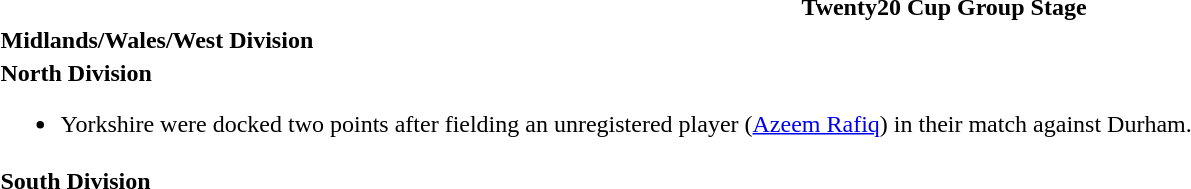<table class="toccolours collapsible collapsed" width=100%>
<tr>
<th colspan="1"><strong>Twenty20 Cup Group Stage</strong></th>
</tr>
<tr>
<td colspan="1"><strong>Midlands/Wales/West Division</strong><br>






</td>
</tr>
<tr>
<td colspan="1"><strong>North Division</strong><br>






<ul><li>Yorkshire were docked two points after fielding an unregistered player (<a href='#'>Azeem Rafiq</a>) in their match against Durham.</li></ul></td>
</tr>
<tr>
<td colspan="1"><strong>South Division</strong><br>






</td>
</tr>
</table>
